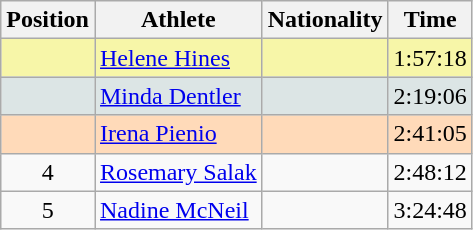<table class="wikitable sortable">
<tr>
<th>Position</th>
<th>Athlete</th>
<th>Nationality</th>
<th>Time</th>
</tr>
<tr bgcolor="#F7F6A8">
<td align=center></td>
<td><a href='#'>Helene Hines</a></td>
<td></td>
<td>1:57:18</td>
</tr>
<tr bgcolor="#DCE5E5">
<td align=center></td>
<td><a href='#'>Minda Dentler</a></td>
<td></td>
<td>2:19:06</td>
</tr>
<tr bgcolor="#FFDAB9">
<td align=center></td>
<td><a href='#'>Irena Pienio</a></td>
<td></td>
<td>2:41:05</td>
</tr>
<tr>
<td align=center>4</td>
<td><a href='#'>Rosemary Salak</a></td>
<td></td>
<td>2:48:12</td>
</tr>
<tr>
<td align=center>5</td>
<td><a href='#'>Nadine McNeil</a></td>
<td></td>
<td>3:24:48</td>
</tr>
</table>
